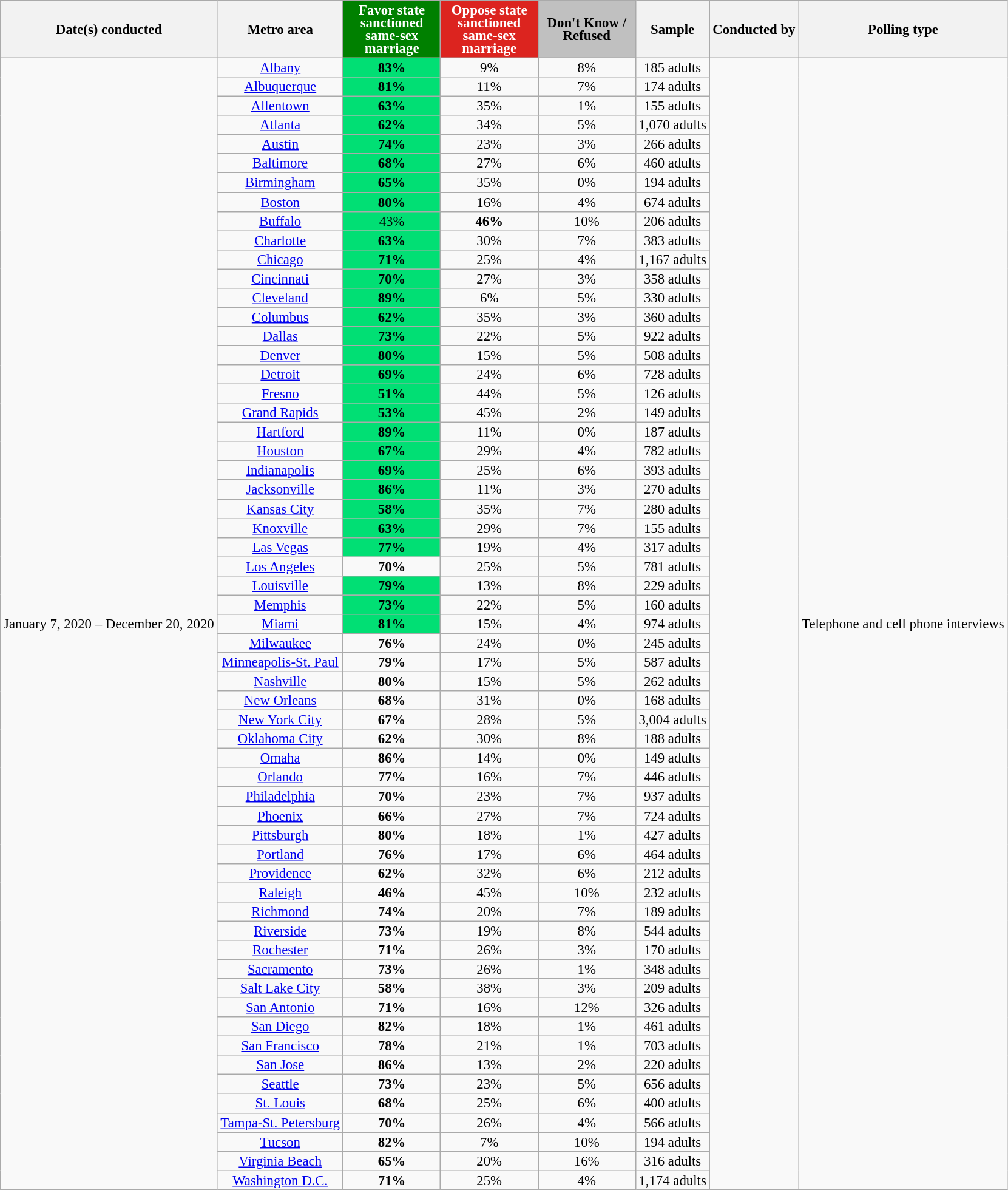<table class="wikitable sortable" style="text-align:center;font-size:95%;line-height:14px">
<tr>
<th>Date(s) conducted</th>
<th>Metro area</th>
<th data-sort-type="number" style="background:green; color:white; width:100px;">Favor state sanctioned same-sex marriage</th>
<th data-sort-type="number" style="background:#dc241f; color:white; width:100px;">Oppose state sanctioned same-sex marriage</th>
<th data-sort-type="number" style="background:silver; width:100px;">Don't Know / Refused</th>
<th data-sort-type="number">Sample</th>
<th>Conducted by</th>
<th>Polling type</th>
</tr>
<tr>
<td colspan="1" rowspan="59" align="center">January 7, 2020 – December 20, 2020</td>
<td><a href='#'>Albany</a></td>
<td style="background: rgb(1, 223, 116);"><strong>83%</strong></td>
<td>9%</td>
<td>8%</td>
<td>185 adults</td>
<td colspan="1" rowspan="59" align="center"></td>
<td colspan="1" rowspan="59" align="center">Telephone and cell phone interviews</td>
</tr>
<tr>
<td><a href='#'>Albuquerque</a></td>
<td style="background: rgb(1, 223, 116);"><strong>81%</strong></td>
<td>11%</td>
<td>7%</td>
<td>174 adults</td>
</tr>
<tr>
<td><a href='#'>Allentown</a></td>
<td style="background: rgb(1, 223, 116);"><strong>63%</strong></td>
<td>35%</td>
<td>1%</td>
<td>155 adults</td>
</tr>
<tr>
<td><a href='#'>Atlanta</a></td>
<td style="background: rgb(1, 223, 116);"><strong>62%</strong></td>
<td>34%</td>
<td>5%</td>
<td>1,070 adults</td>
</tr>
<tr>
<td><a href='#'>Austin</a></td>
<td style="background: rgb(1, 223, 116);"><strong>74%</strong></td>
<td>23%</td>
<td>3%</td>
<td>266 adults</td>
</tr>
<tr>
<td><a href='#'>Baltimore</a></td>
<td style="background: rgb(1, 223, 116);"><strong>68%</strong></td>
<td>27%</td>
<td>6%</td>
<td>460 adults</td>
</tr>
<tr>
<td><a href='#'>Birmingham</a></td>
<td style="background: rgb(1, 223, 116);"><strong>65%</strong></td>
<td>35%</td>
<td>0%</td>
<td>194 adults</td>
</tr>
<tr>
<td><a href='#'>Boston</a></td>
<td style="background: rgb(1, 223, 116);"><strong>80%</strong></td>
<td>16%</td>
<td>4%</td>
<td>674 adults</td>
</tr>
<tr>
<td><a href='#'>Buffalo</a></td>
<td style="background: rgb(1, 223, 116);">43%</td>
<td><strong>46%</strong></td>
<td>10%</td>
<td>206 adults</td>
</tr>
<tr>
<td><a href='#'>Charlotte</a></td>
<td style="background: rgb(1, 223, 116);"><strong>63%</strong></td>
<td>30%</td>
<td>7%</td>
<td>383 adults</td>
</tr>
<tr>
<td><a href='#'>Chicago</a></td>
<td style="background: rgb(1, 223, 116);"><strong>71%</strong></td>
<td>25%</td>
<td>4%</td>
<td>1,167 adults</td>
</tr>
<tr>
<td><a href='#'>Cincinnati</a></td>
<td style="background: rgb(1, 223, 116);"><strong>70%</strong></td>
<td>27%</td>
<td>3%</td>
<td>358 adults</td>
</tr>
<tr>
<td><a href='#'>Cleveland</a></td>
<td style="background: rgb(1, 223, 116);"><strong>89%</strong></td>
<td>6%</td>
<td>5%</td>
<td>330 adults</td>
</tr>
<tr>
<td><a href='#'>Columbus</a></td>
<td style="background: rgb(1, 223, 116);"><strong>62%</strong></td>
<td>35%</td>
<td>3%</td>
<td>360 adults</td>
</tr>
<tr>
<td><a href='#'>Dallas</a></td>
<td style="background: rgb(1, 223, 116);"><strong>73%</strong></td>
<td>22%</td>
<td>5%</td>
<td>922 adults</td>
</tr>
<tr>
<td><a href='#'>Denver</a></td>
<td style="background: rgb(1, 223, 116);"><strong>80%</strong></td>
<td>15%</td>
<td>5%</td>
<td>508 adults</td>
</tr>
<tr>
<td><a href='#'>Detroit</a></td>
<td style="background: rgb(1, 223, 116);"><strong>69%</strong></td>
<td>24%</td>
<td>6%</td>
<td>728 adults</td>
</tr>
<tr>
<td><a href='#'>Fresno</a></td>
<td style="background: rgb(1, 223, 116);"><strong>51%</strong></td>
<td>44%</td>
<td>5%</td>
<td>126 adults</td>
</tr>
<tr>
<td><a href='#'>Grand Rapids</a></td>
<td style="background: rgb(1, 223, 116);"><strong> 53%</strong></td>
<td>45%</td>
<td>2%</td>
<td>149 adults</td>
</tr>
<tr>
<td><a href='#'>Hartford</a></td>
<td style="background: rgb(1, 223, 116);"><strong>89%</strong></td>
<td>11%</td>
<td>0%</td>
<td>187 adults</td>
</tr>
<tr>
<td><a href='#'>Houston</a></td>
<td style="background: rgb(1, 223, 116);"><strong>67%</strong></td>
<td>29%</td>
<td>4%</td>
<td>782 adults</td>
</tr>
<tr>
<td><a href='#'>Indianapolis</a></td>
<td style="background: rgb(1, 223, 116);"><strong>69%</strong></td>
<td>25%</td>
<td>6%</td>
<td>393 adults</td>
</tr>
<tr>
<td><a href='#'>Jacksonville</a></td>
<td style="background: rgb(1, 223, 116);"><strong>86%</strong></td>
<td>11%</td>
<td>3%</td>
<td>270 adults</td>
</tr>
<tr>
<td><a href='#'>Kansas City</a></td>
<td style="background: rgb(1, 223, 116);"><strong>58%</strong></td>
<td>35%</td>
<td>7%</td>
<td>280 adults</td>
</tr>
<tr>
<td><a href='#'>Knoxville</a></td>
<td style="background: rgb(1, 223, 116);"><strong>63%</strong></td>
<td>29%</td>
<td>7%</td>
<td>155 adults</td>
</tr>
<tr>
<td><a href='#'>Las Vegas</a></td>
<td style="background: rgb(1, 223, 116);"><strong>77%</strong></td>
<td>19%</td>
<td>4%</td>
<td>317 adults</td>
</tr>
<tr>
<td><a href='#'>Los Angeles</a></td>
<td><strong>70%</strong></td>
<td>25%</td>
<td>5%</td>
<td>781 adults</td>
</tr>
<tr>
<td><a href='#'>Louisville</a></td>
<td style="background: rgb(1, 223, 116);"><strong>79%</strong></td>
<td>13%</td>
<td>8%</td>
<td>229 adults</td>
</tr>
<tr>
<td><a href='#'>Memphis</a></td>
<td style="background: rgb(1, 223, 116);"><strong>73%</strong></td>
<td>22%</td>
<td>5%</td>
<td>160 adults</td>
</tr>
<tr>
<td><a href='#'>Miami</a></td>
<td style="background: rgb(1, 223, 116);"><strong>81%</strong></td>
<td>15%</td>
<td>4%</td>
<td>974 adults</td>
</tr>
<tr>
<td><a href='#'>Milwaukee</a></td>
<td><strong>76%</strong></td>
<td>24%</td>
<td>0%</td>
<td>245 adults</td>
</tr>
<tr>
<td><a href='#'>Minneapolis-St. Paul</a></td>
<td><strong>79%</strong></td>
<td>17%</td>
<td>5%</td>
<td>587 adults</td>
</tr>
<tr>
<td><a href='#'>Nashville</a></td>
<td><strong>80%</strong></td>
<td>15%</td>
<td>5%</td>
<td>262 adults</td>
</tr>
<tr>
<td><a href='#'>New Orleans</a></td>
<td><strong>68%</strong></td>
<td>31%</td>
<td>0%</td>
<td>168 adults</td>
</tr>
<tr>
<td><a href='#'>New York City</a></td>
<td><strong>67%</strong></td>
<td>28%</td>
<td>5%</td>
<td>3,004 adults</td>
</tr>
<tr>
<td><a href='#'>Oklahoma City</a></td>
<td><strong>62%</strong></td>
<td>30%</td>
<td>8%</td>
<td>188 adults</td>
</tr>
<tr>
<td><a href='#'>Omaha</a></td>
<td><strong>86%</strong></td>
<td>14%</td>
<td>0%</td>
<td>149 adults</td>
</tr>
<tr>
<td><a href='#'>Orlando</a></td>
<td><strong>77%</strong></td>
<td>16%</td>
<td>7%</td>
<td>446 adults</td>
</tr>
<tr>
<td><a href='#'>Philadelphia</a></td>
<td><strong>70%</strong></td>
<td>23%</td>
<td>7%</td>
<td>937 adults</td>
</tr>
<tr>
<td><a href='#'>Phoenix</a></td>
<td><strong>66%</strong></td>
<td>27%</td>
<td>7%</td>
<td>724 adults</td>
</tr>
<tr>
<td><a href='#'>Pittsburgh</a></td>
<td><strong>80%</strong></td>
<td>18%</td>
<td>1%</td>
<td>427 adults</td>
</tr>
<tr>
<td><a href='#'>Portland</a></td>
<td><strong>76%</strong></td>
<td>17%</td>
<td>6%</td>
<td>464 adults</td>
</tr>
<tr>
<td><a href='#'>Providence</a></td>
<td><strong>62%</strong></td>
<td>32%</td>
<td>6%</td>
<td>212 adults</td>
</tr>
<tr>
<td><a href='#'>Raleigh</a></td>
<td><strong>46%</strong></td>
<td>45%</td>
<td>10%</td>
<td>232 adults</td>
</tr>
<tr>
<td><a href='#'>Richmond</a></td>
<td><strong>74%</strong></td>
<td>20%</td>
<td>7%</td>
<td>189 adults</td>
</tr>
<tr>
<td><a href='#'>Riverside</a></td>
<td><strong>73%</strong></td>
<td>19%</td>
<td>8%</td>
<td>544 adults</td>
</tr>
<tr>
<td><a href='#'>Rochester</a></td>
<td><strong>71%</strong></td>
<td>26%</td>
<td>3%</td>
<td>170 adults</td>
</tr>
<tr>
<td><a href='#'>Sacramento</a></td>
<td><strong>73%</strong></td>
<td>26%</td>
<td>1%</td>
<td>348 adults</td>
</tr>
<tr>
<td><a href='#'>Salt Lake City</a></td>
<td><strong>58%</strong></td>
<td>38%</td>
<td>3%</td>
<td>209 adults</td>
</tr>
<tr>
<td><a href='#'>San Antonio</a></td>
<td><strong>71%</strong></td>
<td>16%</td>
<td>12%</td>
<td>326 adults</td>
</tr>
<tr>
<td><a href='#'>San Diego</a></td>
<td><strong>82%</strong></td>
<td>18%</td>
<td>1%</td>
<td>461 adults</td>
</tr>
<tr>
<td><a href='#'>San Francisco</a></td>
<td><strong>78%</strong></td>
<td>21%</td>
<td>1%</td>
<td>703 adults</td>
</tr>
<tr>
<td><a href='#'>San Jose</a></td>
<td><strong>86%</strong></td>
<td>13%</td>
<td>2%</td>
<td>220 adults</td>
</tr>
<tr>
<td><a href='#'>Seattle</a></td>
<td><strong>73%</strong></td>
<td>23%</td>
<td>5%</td>
<td>656 adults</td>
</tr>
<tr>
<td><a href='#'>St. Louis</a></td>
<td><strong>68%</strong></td>
<td>25%</td>
<td>6%</td>
<td>400 adults</td>
</tr>
<tr>
<td><a href='#'>Tampa-St. Petersburg</a></td>
<td><strong>70%</strong></td>
<td>26%</td>
<td>4%</td>
<td>566 adults</td>
</tr>
<tr>
<td><a href='#'>Tucson</a></td>
<td><strong>82%</strong></td>
<td>7%</td>
<td>10%</td>
<td>194 adults</td>
</tr>
<tr>
<td><a href='#'>Virginia Beach</a></td>
<td><strong>65%</strong></td>
<td>20%</td>
<td>16%</td>
<td>316 adults</td>
</tr>
<tr>
<td><a href='#'>Washington D.C.</a></td>
<td><strong>71%</strong></td>
<td>25%</td>
<td>4%</td>
<td>1,174 adults</td>
</tr>
</table>
